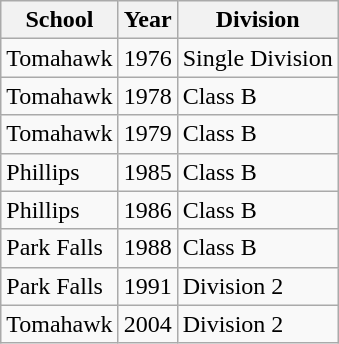<table class="wikitable">
<tr>
<th>School</th>
<th>Year</th>
<th>Division</th>
</tr>
<tr>
<td>Tomahawk</td>
<td>1976</td>
<td>Single Division</td>
</tr>
<tr>
<td>Tomahawk</td>
<td>1978</td>
<td>Class B</td>
</tr>
<tr>
<td>Tomahawk</td>
<td>1979</td>
<td>Class B</td>
</tr>
<tr>
<td>Phillips</td>
<td>1985</td>
<td>Class B</td>
</tr>
<tr>
<td>Phillips</td>
<td>1986</td>
<td>Class B</td>
</tr>
<tr>
<td>Park Falls</td>
<td>1988</td>
<td>Class B</td>
</tr>
<tr>
<td>Park Falls</td>
<td>1991</td>
<td>Division 2</td>
</tr>
<tr>
<td>Tomahawk</td>
<td>2004</td>
<td>Division 2</td>
</tr>
</table>
